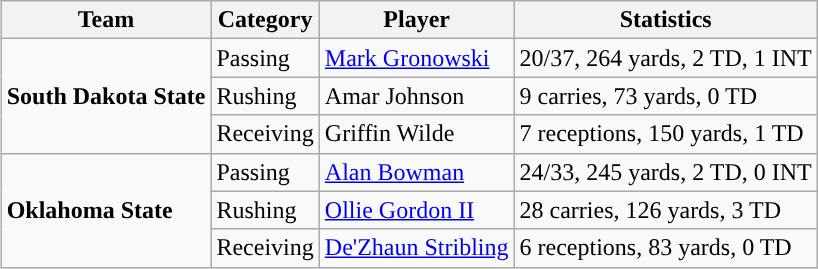<table class="wikitable" style="float: right;">
<tr>
<th>Team</th>
<th>Category</th>
<th>Player</th>
<th>Statistics</th>
</tr>
<tr>
<td rowspan=3><strong>South Dakota State</strong></td>
<td>Passing</td>
<td><a href='#'>Mark Gronowski</a></td>
<td>20/37, 264 yards, 2 TD, 1 INT</td>
</tr>
<tr>
<td>Rushing</td>
<td>Amar Johnson</td>
<td>9 carries, 73 yards, 0 TD</td>
</tr>
<tr>
<td>Receiving</td>
<td>Griffin Wilde</td>
<td>7 receptions, 150 yards, 1 TD</td>
</tr>
<tr>
<td rowspan=3><strong>Oklahoma State</strong></td>
<td>Passing</td>
<td><a href='#'>Alan Bowman</a></td>
<td>24/33, 245 yards, 2 TD, 0 INT</td>
</tr>
<tr>
<td>Rushing</td>
<td><a href='#'>Ollie Gordon II</a></td>
<td>28 carries, 126 yards, 3 TD</td>
</tr>
<tr>
<td>Receiving</td>
<td><a href='#'>De'Zhaun Stribling</a></td>
<td>6 receptions, 83 yards, 0 TD</td>
</tr>
</table>
